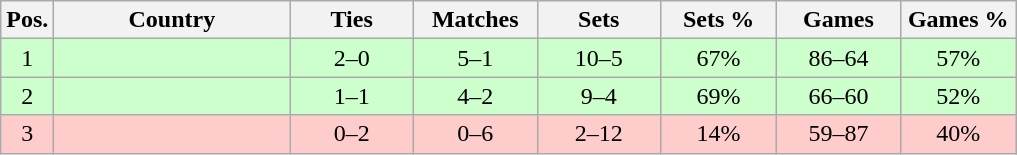<table class="wikitable nowrap" style=text-align:center>
<tr>
<th>Pos.</th>
<th width=150>Country</th>
<th width=75>Ties</th>
<th width=75>Matches</th>
<th width=75>Sets</th>
<th width=70>Sets %</th>
<th width=75>Games</th>
<th width=70>Games %</th>
</tr>
<tr bgcolor=ccffcc>
<td>1</td>
<td align=left></td>
<td>2–0</td>
<td>5–1</td>
<td>10–5</td>
<td>67%</td>
<td>86–64</td>
<td>57%</td>
</tr>
<tr bgcolor=ccffcc>
<td>2</td>
<td align=left></td>
<td>1–1</td>
<td>4–2</td>
<td>9–4</td>
<td>69%</td>
<td>66–60</td>
<td>52%</td>
</tr>
<tr bgcolor=ffcccc>
<td>3</td>
<td align=left></td>
<td>0–2</td>
<td>0–6</td>
<td>2–12</td>
<td>14%</td>
<td>59–87</td>
<td>40%</td>
</tr>
</table>
